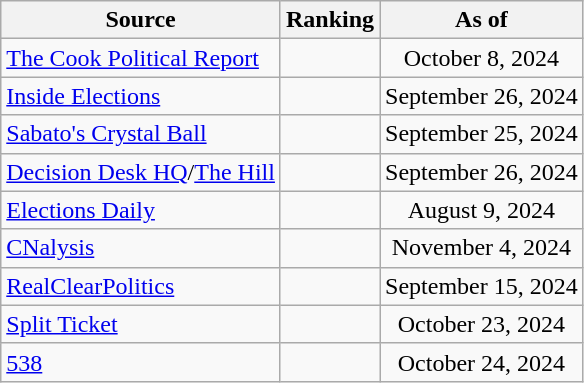<table class="wikitable" style="text-align:center">
<tr>
<th>Source</th>
<th>Ranking</th>
<th>As of</th>
</tr>
<tr>
<td align=left><a href='#'>The Cook Political Report</a></td>
<td></td>
<td>October 8, 2024</td>
</tr>
<tr>
<td align=left><a href='#'>Inside Elections</a></td>
<td></td>
<td>September 26, 2024</td>
</tr>
<tr>
<td align=left><a href='#'>Sabato's Crystal Ball</a></td>
<td></td>
<td>September 25, 2024</td>
</tr>
<tr>
<td align=left><a href='#'>Decision Desk HQ</a>/<a href='#'>The Hill</a></td>
<td></td>
<td>September 26, 2024</td>
</tr>
<tr>
<td align=left><a href='#'>Elections Daily</a></td>
<td></td>
<td>August 9, 2024</td>
</tr>
<tr>
<td align=left><a href='#'>CNalysis</a></td>
<td></td>
<td>November 4, 2024</td>
</tr>
<tr>
<td align=left><a href='#'>RealClearPolitics</a></td>
<td></td>
<td>September 15, 2024</td>
</tr>
<tr>
<td align="left"><a href='#'>Split Ticket</a></td>
<td></td>
<td>October 23, 2024</td>
</tr>
<tr>
<td align="left"><a href='#'>538</a></td>
<td></td>
<td>October 24, 2024</td>
</tr>
</table>
